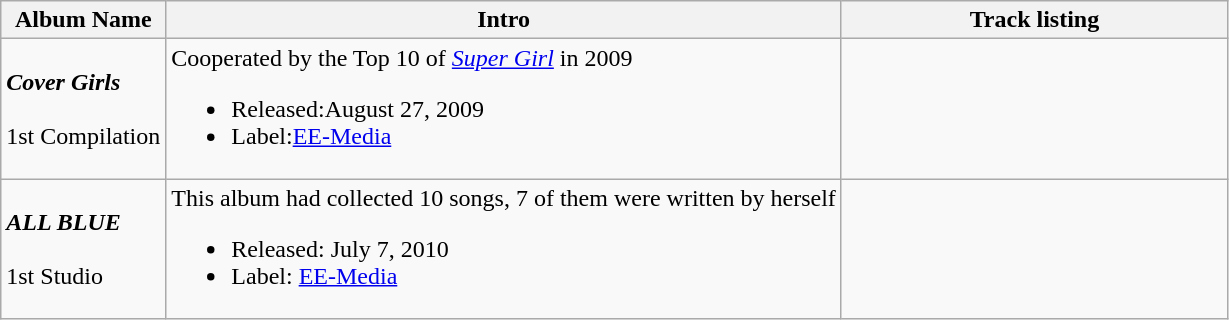<table class="wikitable">
<tr>
<th align="left">Album Name</th>
<th align="left">Intro</th>
<th align="left" width="250px">Track listing</th>
</tr>
<tr>
<td align="left"><strong><em>Cover Girls</em></strong><br><br>1st Compilation</td>
<td align="left">Cooperated by the Top 10 of <em><a href='#'>Super Girl</a></em> in 2009<br><ul><li>Released:August 27, 2009</li><li>Label:<a href='#'>EE-Media</a></li></ul></td>
<td style="font-size: 85%;"></td>
</tr>
<tr>
<td align="left"><strong><em>ALL BLUE</em></strong><br><br>1st Studio</td>
<td align="left">This album had collected 10 songs, 7 of them were written by herself<br><ul><li>Released: July 7, 2010</li><li>Label: <a href='#'>EE-Media</a></li></ul></td>
<td style="font-size: 85%;"></td>
</tr>
</table>
